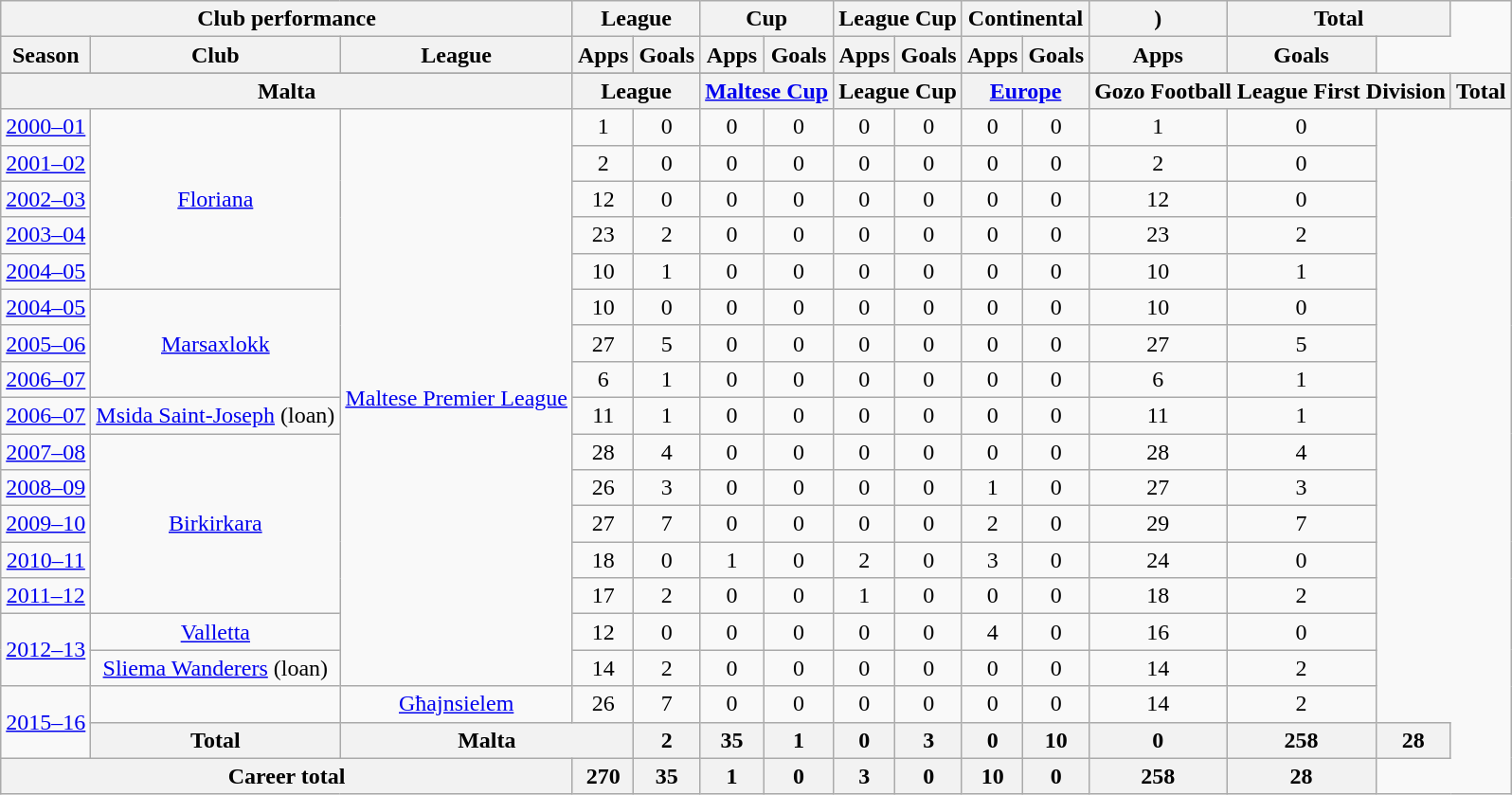<table class="wikitable" style="text-align:center">
<tr>
<th colspan=3>Club performance</th>
<th colspan=2>League</th>
<th colspan=2>Cup</th>
<th colspan=2>League Cup</th>
<th colspan=2>Continental</th>
<th>)</th>
<th colspan=2>Total</th>
</tr>
<tr>
<th>Season</th>
<th>Club</th>
<th>League</th>
<th>Apps</th>
<th>Goals</th>
<th>Apps</th>
<th>Goals</th>
<th>Apps</th>
<th>Goals</th>
<th>Apps</th>
<th>Goals</th>
<th>Apps</th>
<th>Goals</th>
</tr>
<tr>
</tr>
<tr>
<th colspan=3>Malta</th>
<th colspan=2>League</th>
<th colspan=2><a href='#'>Maltese Cup</a></th>
<th colspan=2>League Cup</th>
<th colspan=2><a href='#'>Europe</a></th>
<th Colspan=3>Gozo Football League First Division</th>
<th colspan=2>Total</th>
</tr>
<tr>
<td><a href='#'>2000–01</a></td>
<td rowspan="5"><a href='#'>Floriana</a></td>
<td rowspan="16"><a href='#'>Maltese Premier League</a></td>
<td>1</td>
<td>0</td>
<td>0</td>
<td>0</td>
<td>0</td>
<td>0</td>
<td>0</td>
<td>0</td>
<td>1</td>
<td>0</td>
</tr>
<tr>
<td><a href='#'>2001–02</a></td>
<td>2</td>
<td>0</td>
<td>0</td>
<td>0</td>
<td>0</td>
<td>0</td>
<td>0</td>
<td>0</td>
<td>2</td>
<td>0</td>
</tr>
<tr>
<td><a href='#'>2002–03</a></td>
<td>12</td>
<td>0</td>
<td>0</td>
<td>0</td>
<td>0</td>
<td>0</td>
<td>0</td>
<td>0</td>
<td>12</td>
<td>0</td>
</tr>
<tr>
<td><a href='#'>2003–04</a></td>
<td>23</td>
<td>2</td>
<td>0</td>
<td>0</td>
<td>0</td>
<td>0</td>
<td>0</td>
<td>0</td>
<td>23</td>
<td>2</td>
</tr>
<tr>
<td><a href='#'>2004–05</a></td>
<td>10</td>
<td>1</td>
<td>0</td>
<td>0</td>
<td>0</td>
<td>0</td>
<td>0</td>
<td>0</td>
<td>10</td>
<td>1</td>
</tr>
<tr>
<td><a href='#'>2004–05</a></td>
<td rowspan="3"><a href='#'>Marsaxlokk</a></td>
<td>10</td>
<td>0</td>
<td>0</td>
<td>0</td>
<td>0</td>
<td>0</td>
<td>0</td>
<td>0</td>
<td>10</td>
<td>0</td>
</tr>
<tr>
<td><a href='#'>2005–06</a></td>
<td>27</td>
<td>5</td>
<td>0</td>
<td>0</td>
<td>0</td>
<td>0</td>
<td>0</td>
<td>0</td>
<td>27</td>
<td>5</td>
</tr>
<tr>
<td><a href='#'>2006–07</a></td>
<td>6</td>
<td>1</td>
<td>0</td>
<td>0</td>
<td>0</td>
<td>0</td>
<td>0</td>
<td>0</td>
<td>6</td>
<td>1</td>
</tr>
<tr>
<td><a href='#'>2006–07</a></td>
<td rowspan="1"><a href='#'>Msida Saint-Joseph</a> (loan)</td>
<td>11</td>
<td>1</td>
<td>0</td>
<td>0</td>
<td>0</td>
<td>0</td>
<td>0</td>
<td>0</td>
<td>11</td>
<td>1</td>
</tr>
<tr>
<td><a href='#'>2007–08</a></td>
<td rowspan="5"><a href='#'>Birkirkara</a></td>
<td>28</td>
<td>4</td>
<td>0</td>
<td>0</td>
<td>0</td>
<td>0</td>
<td>0</td>
<td>0</td>
<td>28</td>
<td>4</td>
</tr>
<tr>
<td><a href='#'>2008–09</a></td>
<td>26</td>
<td>3</td>
<td>0</td>
<td>0</td>
<td>0</td>
<td>0</td>
<td>1</td>
<td>0</td>
<td>27</td>
<td>3</td>
</tr>
<tr>
<td><a href='#'>2009–10</a></td>
<td>27</td>
<td>7</td>
<td>0</td>
<td>0</td>
<td>0</td>
<td>0</td>
<td>2</td>
<td>0</td>
<td>29</td>
<td>7</td>
</tr>
<tr>
<td><a href='#'>2010–11</a></td>
<td>18</td>
<td>0</td>
<td>1</td>
<td>0</td>
<td>2</td>
<td>0</td>
<td>3</td>
<td>0</td>
<td>24</td>
<td>0</td>
</tr>
<tr>
<td><a href='#'>2011–12</a></td>
<td>17</td>
<td>2</td>
<td>0</td>
<td>0</td>
<td>1</td>
<td>0</td>
<td>0</td>
<td>0</td>
<td>18</td>
<td>2</td>
</tr>
<tr>
<td rowspan="2"><a href='#'>2012–13</a></td>
<td><a href='#'>Valletta</a></td>
<td>12</td>
<td>0</td>
<td>0</td>
<td>0</td>
<td>0</td>
<td>0</td>
<td>4</td>
<td>0</td>
<td>16</td>
<td>0</td>
</tr>
<tr>
<td><a href='#'>Sliema Wanderers</a> (loan)</td>
<td>14</td>
<td>2</td>
<td>0</td>
<td>0</td>
<td>0</td>
<td>0</td>
<td>0</td>
<td>0</td>
<td>14</td>
<td>2</td>
</tr>
<tr>
<td rowspan="2"><a href='#'>2015–16</a></td>
<td></td>
<td><a href='#'>Għajnsielem</a></td>
<td>26</td>
<td>7</td>
<td>0</td>
<td>0</td>
<td>0</td>
<td>0</td>
<td>0</td>
<td>0</td>
<td>14</td>
<td>2</td>
</tr>
<tr>
<th rowspan=1>Total</th>
<th colspan=2>Malta</th>
<th>2</th>
<th>35</th>
<th>1</th>
<th>0</th>
<th>3</th>
<th>0</th>
<th>10</th>
<th>0</th>
<th>258</th>
<th>28</th>
</tr>
<tr>
<th colspan=3>Career total</th>
<th>270</th>
<th>35</th>
<th>1</th>
<th>0</th>
<th>3</th>
<th>0</th>
<th>10</th>
<th>0</th>
<th>258</th>
<th>28</th>
</tr>
</table>
